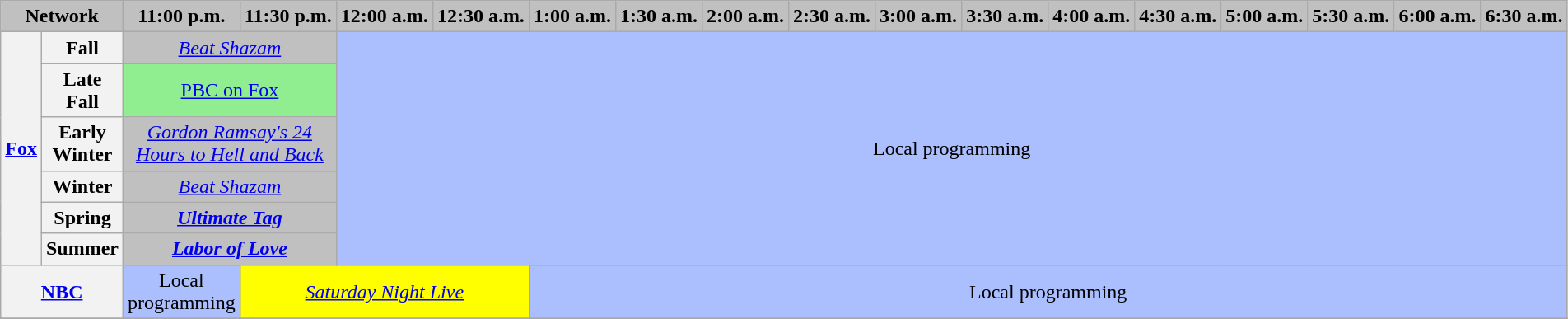<table class="wikitable" style="width:100%;margin-right:0;text-align:center">
<tr>
<th colspan="2" style="background-color:#C0C0C0;text-align:center">Network</th>
<th style="background-color:#C0C0C0;text-align:center">11:00 p.m.</th>
<th style="background-color:#C0C0C0;text-align:center">11:30 p.m.</th>
<th style="background-color:#C0C0C0;text-align:center">12:00 a.m.</th>
<th style="background-color:#C0C0C0;text-align:center">12:30 a.m.</th>
<th style="background-color:#C0C0C0;text-align:center">1:00 a.m.</th>
<th style="background-color:#C0C0C0;text-align:center">1:30 a.m.</th>
<th style="background-color:#C0C0C0;text-align:center">2:00 a.m.</th>
<th style="background-color:#C0C0C0;text-align:center">2:30 a.m.</th>
<th style="background-color:#C0C0C0;text-align:center">3:00 a.m.</th>
<th style="background-color:#C0C0C0;text-align:center">3:30 a.m.</th>
<th style="background-color:#C0C0C0;text-align:center">4:00 a.m.</th>
<th style="background-color:#C0C0C0;text-align:center">4:30 a.m.</th>
<th style="background-color:#C0C0C0;text-align:center">5:00 a.m.</th>
<th style="background-color:#C0C0C0;text-align:center">5:30 a.m.</th>
<th style="background-color:#C0C0C0;text-align:center">6:00 a.m.</th>
<th style="background-color:#C0C0C0;text-align:center">6:30 a.m.</th>
</tr>
<tr>
<th rowspan="6"><a href='#'>Fox</a></th>
<th>Fall</th>
<td colspan="2" bgcolor="#C0C0C0"><em><a href='#'>Beat Shazam</a></em> </td>
<td colspan="14" rowspan="6" bgcolor="#ABBFFF">Local programming</td>
</tr>
<tr>
<th>Late Fall</th>
<td colspan="2" bgcolor="Lightgreen"><a href='#'>PBC on Fox</a></td>
</tr>
<tr>
<th>Early Winter</th>
<td colspan="2" bgcolor="#C0C0C0"><em><a href='#'>Gordon Ramsay's 24 Hours to Hell and Back</a></em> </td>
</tr>
<tr>
<th>Winter</th>
<td colspan="2" bgcolor="#C0C0C0"><em><a href='#'>Beat Shazam</a></em> </td>
</tr>
<tr>
<th>Spring</th>
<td colspan="2" bgcolor="#C0C0C0"><strong><em><a href='#'>Ultimate Tag</a></em></strong> </td>
</tr>
<tr>
<th>Summer</th>
<td colspan="2" bgcolor="#C0C0C0"><strong><em><a href='#'>Labor of Love</a></em></strong> </td>
</tr>
<tr>
<th colspan="2"><a href='#'>NBC</a></th>
<td style="background:#abbfff">Local programming</td>
<td colspan="3" style="background:yellow"><em><a href='#'>Saturday Night Live</a></em></td>
<td colspan="12" style="background:#abbfff">Local programming </td>
</tr>
<tr>
</tr>
</table>
